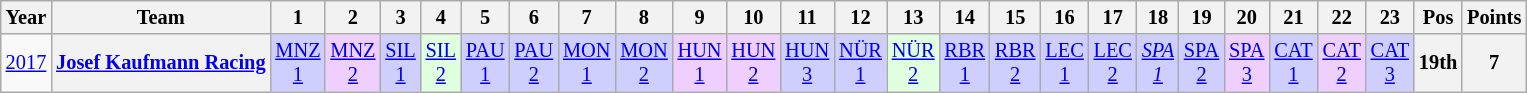<table class="wikitable" style="text-align:center; font-size:85%">
<tr>
<th>Year</th>
<th>Team</th>
<th>1</th>
<th>2</th>
<th>3</th>
<th>4</th>
<th>5</th>
<th>6</th>
<th>7</th>
<th>8</th>
<th>9</th>
<th>10</th>
<th>11</th>
<th>12</th>
<th>13</th>
<th>14</th>
<th>15</th>
<th>16</th>
<th>17</th>
<th>18</th>
<th>19</th>
<th>20</th>
<th>21</th>
<th>22</th>
<th>23</th>
<th>Pos</th>
<th>Points</th>
</tr>
<tr>
<td><a href='#'>2017</a></td>
<th nowrap><a href='#'>Josef Kaufmann Racing</a></th>
<td style="background:#CFCFFF;"><a href='#'>MNZ<br>1</a><br></td>
<td style="background:#EFCFFF;"><a href='#'>MNZ<br>2</a><br></td>
<td style="background:#CFCFFF;"><a href='#'>SIL<br>1</a><br></td>
<td style="background:#DFFFDF;"><a href='#'>SIL<br>2</a><br></td>
<td style="background:#CFCFFF;"><a href='#'>PAU<br>1</a><br></td>
<td style="background:#CFCFFF;"><a href='#'>PAU<br>2</a><br></td>
<td style="background:#CFCFFF;"><a href='#'>MON<br>1</a><br></td>
<td style="background:#CFCFFF;"><a href='#'>MON<br>2</a><br></td>
<td style="background:#EFCFFF;"><a href='#'>HUN<br>1</a><br></td>
<td style="background:#EFCFFF;"><a href='#'>HUN<br>2</a><br></td>
<td style="background:#CFCFFF;"><a href='#'>HUN<br>3</a><br></td>
<td style="background:#CFCFFF;"><a href='#'>NÜR<br>1</a><br></td>
<td style="background:#DFFFDF;"><a href='#'>NÜR<br>2</a><br></td>
<td style="background:#CFCFFF;"><a href='#'>RBR<br>1</a><br></td>
<td style="background:#CFCFFF;"><a href='#'>RBR<br>2</a><br></td>
<td style="background:#CFCFFF;"><a href='#'>LEC<br>1</a><br></td>
<td style="background:#CFCFFF;"><a href='#'>LEC<br>2</a><br></td>
<td style="background:#CFCFFF;"><em><a href='#'>SPA<br>1</a></em><br></td>
<td style="background:#CFCFFF;"><a href='#'>SPA<br>2</a><br></td>
<td style="background:#EFCFFF;"><a href='#'>SPA<br>3</a><br></td>
<td style="background:#CFCFFF;"><a href='#'>CAT<br>1</a><br></td>
<td style="background:#EFCFFF;"><a href='#'>CAT<br>2</a><br></td>
<td style="background:#CFCFFF;"><a href='#'>CAT<br>3</a><br></td>
<th>19th</th>
<th>7</th>
</tr>
</table>
